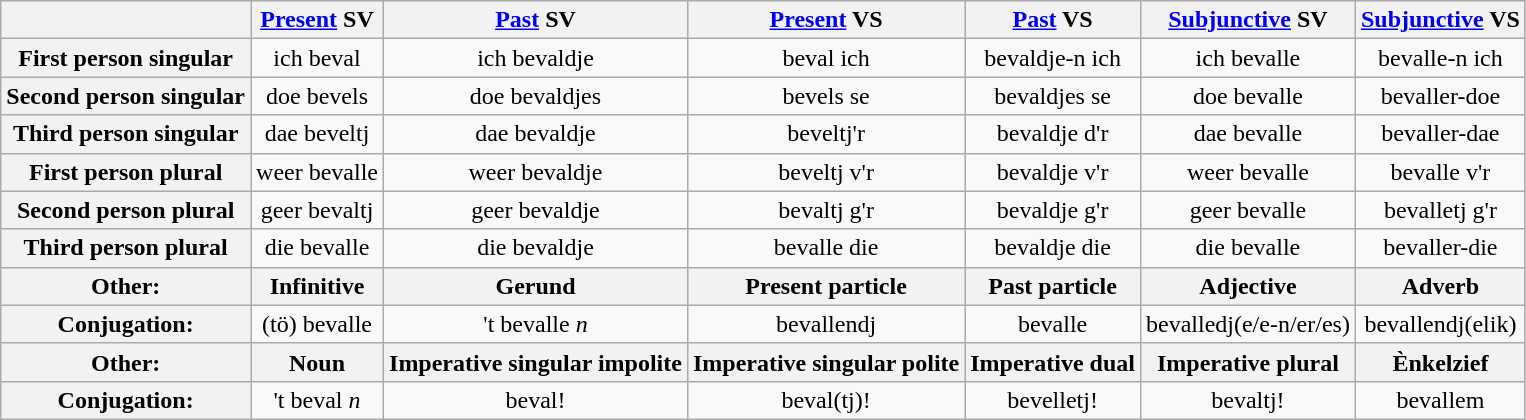<table class="wikitable" style="text-align: center;">
<tr>
<th></th>
<th><a href='#'>Present</a> SV</th>
<th><a href='#'>Past</a> SV</th>
<th><a href='#'>Present</a> VS</th>
<th><a href='#'>Past</a> VS</th>
<th><a href='#'>Subjunctive</a> SV</th>
<th><a href='#'>Subjunctive</a> VS</th>
</tr>
<tr>
<th>First person singular</th>
<td>ich beval</td>
<td>ich bevaldje</td>
<td>beval ich</td>
<td>bevaldje-n ich</td>
<td>ich bevalle</td>
<td>bevalle-n ich</td>
</tr>
<tr>
<th>Second person singular</th>
<td>doe bevels</td>
<td>doe bevaldjes</td>
<td>bevels se</td>
<td>bevaldjes se</td>
<td>doe bevalle</td>
<td>bevaller-doe</td>
</tr>
<tr>
<th>Third person singular</th>
<td>dae beveltj</td>
<td>dae bevaldje</td>
<td>beveltj'r</td>
<td>bevaldje d'r</td>
<td>dae bevalle</td>
<td>bevaller-dae</td>
</tr>
<tr>
<th>First person plural</th>
<td>weer bevalle</td>
<td>weer bevaldje</td>
<td>beveltj v'r</td>
<td>bevaldje v'r</td>
<td>weer bevalle</td>
<td>bevalle v'r</td>
</tr>
<tr>
<th>Second person plural</th>
<td>geer bevaltj</td>
<td>geer bevaldje</td>
<td>bevaltj g'r</td>
<td>bevaldje g'r</td>
<td>geer bevalle</td>
<td>bevalletj g'r</td>
</tr>
<tr>
<th>Third person plural</th>
<td>die bevalle</td>
<td>die bevaldje</td>
<td>bevalle die</td>
<td>bevaldje die</td>
<td>die bevalle</td>
<td>bevaller-die</td>
</tr>
<tr>
<th>Other:</th>
<th>Infinitive</th>
<th>Gerund</th>
<th>Present particle</th>
<th>Past particle</th>
<th>Adjective</th>
<th>Adverb</th>
</tr>
<tr>
<th>Conjugation:</th>
<td>(tö) bevalle</td>
<td>'t bevalle <em>n</em></td>
<td>bevallendj</td>
<td>bevalle</td>
<td>bevalledj(e/e-n/er/es)</td>
<td>bevallendj(elik)</td>
</tr>
<tr>
<th>Other:</th>
<th>Noun</th>
<th>Imperative singular impolite</th>
<th>Imperative singular polite</th>
<th>Imperative dual</th>
<th>Imperative plural</th>
<th>Ènkelzief</th>
</tr>
<tr>
<th>Conjugation:</th>
<td>'t beval <em>n</em></td>
<td>beval!</td>
<td>beval(tj)!</td>
<td>bevelletj!</td>
<td>bevaltj!</td>
<td>bevallem</td>
</tr>
</table>
